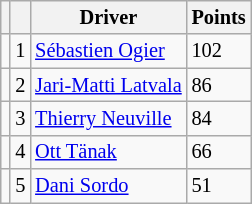<table class="wikitable" style="font-size: 85%;">
<tr>
<th></th>
<th></th>
<th>Driver</th>
<th>Points</th>
</tr>
<tr>
<td align="left"></td>
<td align="center">1</td>
<td> <a href='#'>Sébastien Ogier</a></td>
<td align="left">102</td>
</tr>
<tr>
<td align="left"></td>
<td align="center">2</td>
<td> <a href='#'>Jari-Matti Latvala</a></td>
<td align="left">86</td>
</tr>
<tr>
<td align="left"></td>
<td align="center">3</td>
<td> <a href='#'>Thierry Neuville</a></td>
<td align="left">84</td>
</tr>
<tr>
<td align="left"></td>
<td align="center">4</td>
<td> <a href='#'>Ott Tänak</a></td>
<td align="left">66</td>
</tr>
<tr>
<td align="left"></td>
<td align="center">5</td>
<td> <a href='#'>Dani Sordo</a></td>
<td align="left">51</td>
</tr>
</table>
